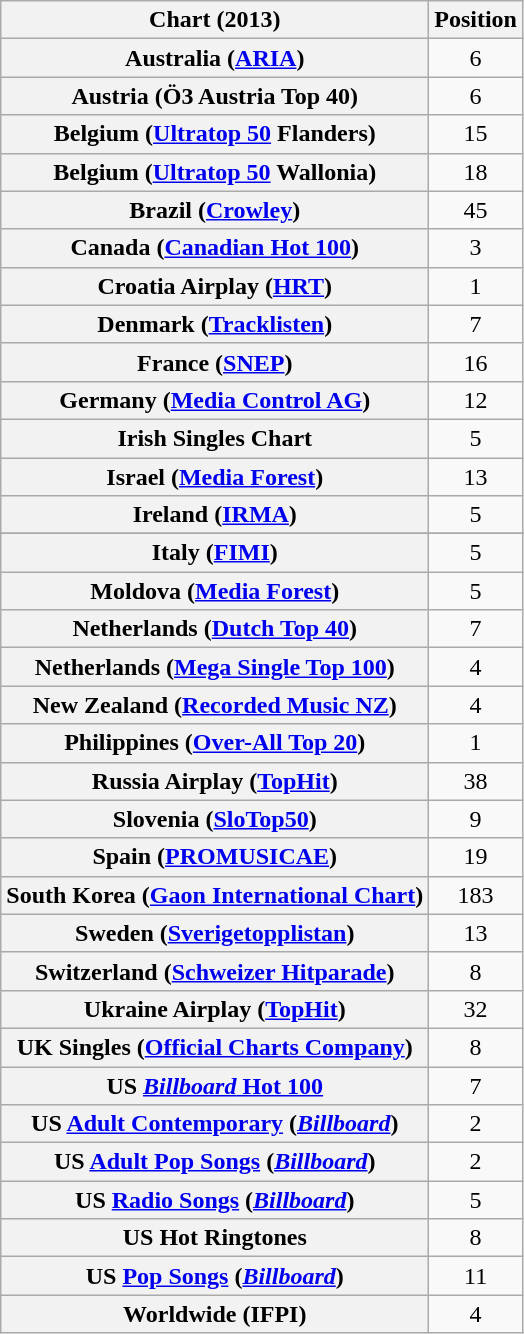<table class="wikitable plainrowheaders sortable" style="text-align:center;">
<tr>
<th>Chart (2013)</th>
<th>Position</th>
</tr>
<tr>
<th scope="row">Australia (<a href='#'>ARIA</a>)</th>
<td style="text-align:center;">6</td>
</tr>
<tr>
<th scope="row">Austria (Ö3 Austria Top 40)</th>
<td>6</td>
</tr>
<tr>
<th scope="row">Belgium (<a href='#'>Ultratop 50</a> Flanders)</th>
<td style="text-align:center;">15</td>
</tr>
<tr>
<th scope="row">Belgium (<a href='#'>Ultratop 50</a> Wallonia)</th>
<td style="text-align:center;">18</td>
</tr>
<tr>
<th scope="row">Brazil (<a href='#'>Crowley</a>)</th>
<td>45</td>
</tr>
<tr>
<th scope="row">Canada (<a href='#'>Canadian Hot 100</a>)</th>
<td>3</td>
</tr>
<tr>
<th scope="row">Croatia Airplay (<a href='#'>HRT</a>)</th>
<td style="text-align:center;">1</td>
</tr>
<tr>
<th scope="row">Denmark (<a href='#'>Tracklisten</a>)</th>
<td align="center">7</td>
</tr>
<tr>
<th scope="row">France (<a href='#'>SNEP</a>)</th>
<td align="center">16</td>
</tr>
<tr>
<th scope="row">Germany (<a href='#'>Media Control AG</a>)</th>
<td>12</td>
</tr>
<tr>
<th scope="row">Irish Singles Chart</th>
<td style="text;">5</td>
</tr>
<tr>
<th scope="row">Israel (<a href='#'>Media Forest</a>)</th>
<td align="center">13</td>
</tr>
<tr>
<th scope="row">Ireland (<a href='#'>IRMA</a>)</th>
<td align="center">5</td>
</tr>
<tr>
</tr>
<tr>
<th scope="row">Italy (<a href='#'>FIMI</a>)</th>
<td align="center">5</td>
</tr>
<tr>
<th scope="row">Moldova (<a href='#'>Media Forest</a>)</th>
<td align="center">5</td>
</tr>
<tr>
<th scope="row">Netherlands (<a href='#'>Dutch Top 40</a>)</th>
<td align="center">7</td>
</tr>
<tr>
<th scope="row">Netherlands (<a href='#'>Mega Single Top 100</a>)</th>
<td align="center">4</td>
</tr>
<tr>
<th scope="row">New Zealand (<a href='#'>Recorded Music NZ</a>)</th>
<td align="center">4</td>
</tr>
<tr>
<th scope="row">Philippines (<a href='#'>Over-All Top 20</a>)</th>
<td align="center">1</td>
</tr>
<tr>
<th scope="row">Russia Airplay (<a href='#'>TopHit</a>)</th>
<td style="text-align:center;">38</td>
</tr>
<tr>
<th scope="row">Slovenia (<a href='#'>SloTop50</a>)</th>
<td align=center>9</td>
</tr>
<tr>
<th scope="row">Spain (<a href='#'>PROMUSICAE</a>)</th>
<td style="text-align:center;">19</td>
</tr>
<tr>
<th scope="row">South Korea (<a href='#'>Gaon International Chart</a>)</th>
<td align="center">183</td>
</tr>
<tr>
<th scope="row">Sweden (<a href='#'>Sverigetopplistan</a>)</th>
<td>13</td>
</tr>
<tr>
<th scope="row">Switzerland (<a href='#'>Schweizer Hitparade</a>)</th>
<td align="center">8</td>
</tr>
<tr>
<th scope="row">Ukraine Airplay (<a href='#'>TopHit</a>)</th>
<td style="text-align:center;">32</td>
</tr>
<tr>
<th scope="row">UK Singles (<a href='#'>Official Charts Company</a>)</th>
<td>8</td>
</tr>
<tr>
<th scope=row>US <a href='#'><em>Billboard</em> Hot 100</a></th>
<td style="text-align:center;">7</td>
</tr>
<tr>
<th scope="row">US <a href='#'>Adult Contemporary</a> (<a href='#'><em>Billboard</em></a>)</th>
<td>2</td>
</tr>
<tr>
<th scope="row">US <a href='#'>Adult Pop Songs</a> (<a href='#'><em>Billboard</em></a>)</th>
<td>2</td>
</tr>
<tr>
<th scope="row">US <a href='#'>Radio Songs</a> (<a href='#'><em>Billboard</em></a>)</th>
<td>5</td>
</tr>
<tr>
<th scope="row">US Hot Ringtones</th>
<td style="text-align:center;">8</td>
</tr>
<tr>
<th scope="row">US <a href='#'>Pop Songs</a> (<a href='#'><em>Billboard</em></a>)</th>
<td>11</td>
</tr>
<tr>
<th scope=row>Worldwide (IFPI)</th>
<td>4</td>
</tr>
</table>
